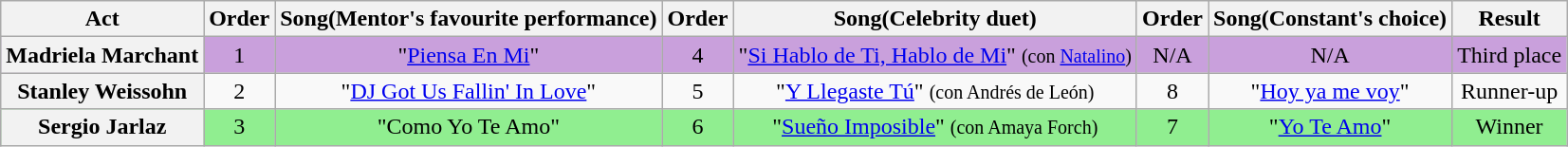<table class="wikitable plainrowheaders" style="text-align:center">
<tr>
<th>Act</th>
<th>Order</th>
<th>Song(Mentor's favourite performance)</th>
<th>Order</th>
<th>Song(Celebrity duet)</th>
<th>Order</th>
<th>Song(Constant's choice)</th>
<th>Result</th>
</tr>
<tr bgcolor="#C9A0DC">
<th>Madriela Marchant</th>
<td>1</td>
<td>"<a href='#'>Piensa En Mi</a>"</td>
<td>4</td>
<td>"<a href='#'>Si Hablo de Ti, Hablo de Mi</a>" <small>(con <a href='#'>Natalino</a>)</small></td>
<td>N/A</td>
<td>N/A</td>
<td>Third place</td>
</tr>
<tr>
<th>Stanley Weissohn</th>
<td>2</td>
<td>"<a href='#'>DJ Got Us Fallin' In Love</a>"</td>
<td>5</td>
<td>"<a href='#'>Y Llegaste Tú</a>" <small>(con Andrés de León)</small></td>
<td>8</td>
<td>"<a href='#'>Hoy ya me voy</a>"</td>
<td>Runner-up</td>
</tr>
<tr bgcolor="lightgreen">
<th>Sergio Jarlaz</th>
<td>3</td>
<td>"Como Yo Te Amo"</td>
<td>6</td>
<td>"<a href='#'>Sueño Imposible</a>" <small>(con Amaya Forch)</small></td>
<td>7</td>
<td>"<a href='#'>Yo Te Amo</a>"</td>
<td>Winner</td>
</tr>
</table>
